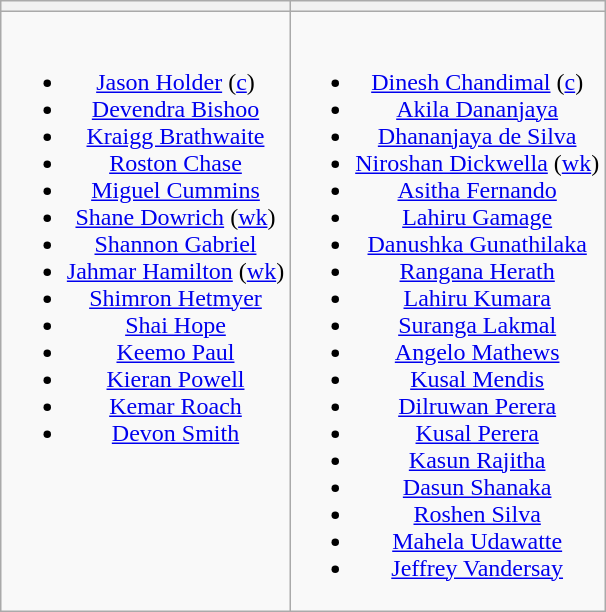<table class="wikitable" style="text-align:center; margin:auto">
<tr>
<th></th>
<th></th>
</tr>
<tr style="vertical-align:top">
<td><br><ul><li><a href='#'>Jason Holder</a> (<a href='#'>c</a>)</li><li><a href='#'>Devendra Bishoo</a></li><li><a href='#'>Kraigg Brathwaite</a></li><li><a href='#'>Roston Chase</a></li><li><a href='#'>Miguel Cummins</a></li><li><a href='#'>Shane Dowrich</a> (<a href='#'>wk</a>)</li><li><a href='#'>Shannon Gabriel</a></li><li><a href='#'>Jahmar Hamilton</a> (<a href='#'>wk</a>)</li><li><a href='#'>Shimron Hetmyer</a></li><li><a href='#'>Shai Hope</a></li><li><a href='#'>Keemo Paul</a></li><li><a href='#'>Kieran Powell</a></li><li><a href='#'>Kemar Roach</a></li><li><a href='#'>Devon Smith</a></li></ul></td>
<td><br><ul><li><a href='#'>Dinesh Chandimal</a> (<a href='#'>c</a>)</li><li><a href='#'>Akila Dananjaya</a></li><li><a href='#'>Dhananjaya de Silva</a></li><li><a href='#'>Niroshan Dickwella</a> (<a href='#'>wk</a>)</li><li><a href='#'>Asitha Fernando</a></li><li><a href='#'>Lahiru Gamage</a></li><li><a href='#'>Danushka Gunathilaka</a></li><li><a href='#'>Rangana Herath</a></li><li><a href='#'>Lahiru Kumara</a></li><li><a href='#'>Suranga Lakmal</a></li><li><a href='#'>Angelo Mathews</a></li><li><a href='#'>Kusal Mendis</a></li><li><a href='#'>Dilruwan Perera</a></li><li><a href='#'>Kusal Perera</a></li><li><a href='#'>Kasun Rajitha</a></li><li><a href='#'>Dasun Shanaka</a></li><li><a href='#'>Roshen Silva</a></li><li><a href='#'>Mahela Udawatte</a></li><li><a href='#'>Jeffrey Vandersay</a></li></ul></td>
</tr>
</table>
